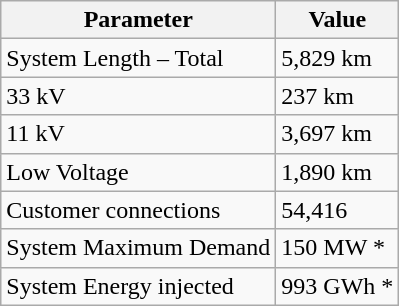<table class="wikitable">
<tr>
<th>Parameter</th>
<th>Value</th>
</tr>
<tr>
<td>System Length – Total</td>
<td>5,829 km</td>
</tr>
<tr>
<td>33 kV</td>
<td>237 km</td>
</tr>
<tr>
<td>11 kV</td>
<td>3,697 km</td>
</tr>
<tr>
<td>Low Voltage</td>
<td>1,890 km</td>
</tr>
<tr>
<td>Customer connections</td>
<td>54,416</td>
</tr>
<tr>
<td>System Maximum Demand</td>
<td>150 MW *</td>
</tr>
<tr>
<td>System Energy injected</td>
<td>993 GWh *</td>
</tr>
</table>
